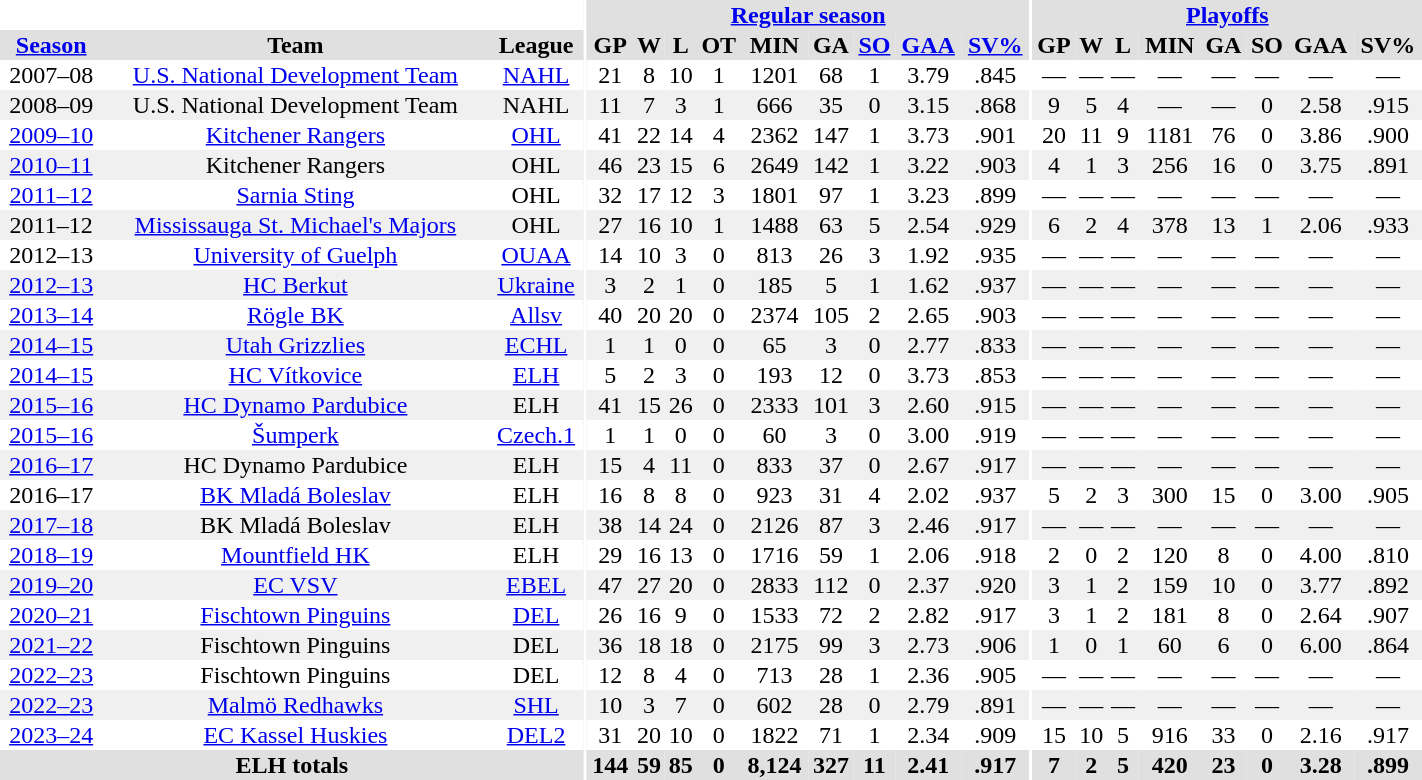<table border="0" cellpadding="1" cellspacing="0" style="text-align:center; width:75%;">
<tr bgcolor="#e0e0e0">
<th colspan="3" bgcolor="#ffffff"></th>
<th rowspan="99" bgcolor="#ffffff"></th>
<th colspan="9" bgcolor="#e0e0e0"><a href='#'>Regular season</a></th>
<th rowspan="99" bgcolor="#ffffff"></th>
<th colspan="8" bgcolor="#e0e0e0"><a href='#'>Playoffs</a></th>
</tr>
<tr bgcolor="#e0e0e0">
<th><a href='#'>Season</a></th>
<th>Team</th>
<th>League</th>
<th>GP</th>
<th>W</th>
<th>L</th>
<th>OT</th>
<th>MIN</th>
<th>GA</th>
<th><a href='#'>SO</a></th>
<th><a href='#'>GAA</a></th>
<th><a href='#'>SV%</a></th>
<th>GP</th>
<th>W</th>
<th>L</th>
<th>MIN</th>
<th>GA</th>
<th>SO</th>
<th>GAA</th>
<th>SV%</th>
</tr>
<tr>
<td>2007–08</td>
<td><a href='#'>U.S. National Development Team</a></td>
<td><a href='#'>NAHL</a></td>
<td>21</td>
<td>8</td>
<td>10</td>
<td>1</td>
<td>1201</td>
<td>68</td>
<td>1</td>
<td>3.79</td>
<td>.845</td>
<td>—</td>
<td>—</td>
<td>—</td>
<td>—</td>
<td>—</td>
<td>—</td>
<td>—</td>
<td>—</td>
</tr>
<tr bgcolor="#f0f0f0">
<td>2008–09</td>
<td>U.S. National Development Team</td>
<td>NAHL</td>
<td>11</td>
<td>7</td>
<td>3</td>
<td>1</td>
<td>666</td>
<td>35</td>
<td>0</td>
<td>3.15</td>
<td>.868</td>
<td>9</td>
<td>5</td>
<td>4</td>
<td>—</td>
<td>—</td>
<td>0</td>
<td>2.58</td>
<td>.915</td>
</tr>
<tr>
<td><a href='#'>2009–10</a></td>
<td><a href='#'>Kitchener Rangers</a></td>
<td><a href='#'>OHL</a></td>
<td>41</td>
<td>22</td>
<td>14</td>
<td>4</td>
<td>2362</td>
<td>147</td>
<td>1</td>
<td>3.73</td>
<td>.901</td>
<td>20</td>
<td>11</td>
<td>9</td>
<td>1181</td>
<td>76</td>
<td>0</td>
<td>3.86</td>
<td>.900</td>
</tr>
<tr bgcolor="#f0f0f0">
<td><a href='#'>2010–11</a></td>
<td>Kitchener Rangers</td>
<td>OHL</td>
<td>46</td>
<td>23</td>
<td>15</td>
<td>6</td>
<td>2649</td>
<td>142</td>
<td>1</td>
<td>3.22</td>
<td>.903</td>
<td>4</td>
<td>1</td>
<td>3</td>
<td>256</td>
<td>16</td>
<td>0</td>
<td>3.75</td>
<td>.891</td>
</tr>
<tr>
<td><a href='#'>2011–12</a></td>
<td><a href='#'>Sarnia Sting</a></td>
<td>OHL</td>
<td>32</td>
<td>17</td>
<td>12</td>
<td>3</td>
<td>1801</td>
<td>97</td>
<td>1</td>
<td>3.23</td>
<td>.899</td>
<td>—</td>
<td>—</td>
<td>—</td>
<td>—</td>
<td>—</td>
<td>—</td>
<td>—</td>
<td>—</td>
</tr>
<tr bgcolor="#f0f0f0">
<td>2011–12</td>
<td><a href='#'>Mississauga St. Michael's Majors</a></td>
<td>OHL</td>
<td>27</td>
<td>16</td>
<td>10</td>
<td>1</td>
<td>1488</td>
<td>63</td>
<td>5</td>
<td>2.54</td>
<td>.929</td>
<td>6</td>
<td>2</td>
<td>4</td>
<td>378</td>
<td>13</td>
<td>1</td>
<td>2.06</td>
<td>.933</td>
</tr>
<tr>
<td>2012–13</td>
<td><a href='#'>University of Guelph</a></td>
<td><a href='#'>OUAA</a></td>
<td>14</td>
<td>10</td>
<td>3</td>
<td>0</td>
<td>813</td>
<td>26</td>
<td>3</td>
<td>1.92</td>
<td>.935</td>
<td>—</td>
<td>—</td>
<td>—</td>
<td>—</td>
<td>—</td>
<td>—</td>
<td>—</td>
<td>—</td>
</tr>
<tr bgcolor="#f0f0f0">
<td><a href='#'>2012–13</a></td>
<td><a href='#'>HC Berkut</a></td>
<td><a href='#'>Ukraine</a></td>
<td>3</td>
<td>2</td>
<td>1</td>
<td>0</td>
<td>185</td>
<td>5</td>
<td>1</td>
<td>1.62</td>
<td>.937</td>
<td>—</td>
<td>—</td>
<td>—</td>
<td>—</td>
<td>—</td>
<td>—</td>
<td>—</td>
<td>—</td>
</tr>
<tr>
<td><a href='#'>2013–14</a></td>
<td><a href='#'>Rögle BK</a></td>
<td><a href='#'>Allsv</a></td>
<td>40</td>
<td>20</td>
<td>20</td>
<td>0</td>
<td>2374</td>
<td>105</td>
<td>2</td>
<td>2.65</td>
<td>.903</td>
<td>—</td>
<td>—</td>
<td>—</td>
<td>—</td>
<td>—</td>
<td>—</td>
<td>—</td>
<td>—</td>
</tr>
<tr bgcolor="#f0f0f0">
<td><a href='#'>2014–15</a></td>
<td><a href='#'>Utah Grizzlies</a></td>
<td><a href='#'>ECHL</a></td>
<td>1</td>
<td>1</td>
<td>0</td>
<td>0</td>
<td>65</td>
<td>3</td>
<td>0</td>
<td>2.77</td>
<td>.833</td>
<td>—</td>
<td>—</td>
<td>—</td>
<td>—</td>
<td>—</td>
<td>—</td>
<td>—</td>
<td>—</td>
</tr>
<tr>
<td><a href='#'>2014–15</a></td>
<td><a href='#'>HC Vítkovice</a></td>
<td><a href='#'>ELH</a></td>
<td>5</td>
<td>2</td>
<td>3</td>
<td>0</td>
<td>193</td>
<td>12</td>
<td>0</td>
<td>3.73</td>
<td>.853</td>
<td>—</td>
<td>—</td>
<td>—</td>
<td>—</td>
<td>—</td>
<td>—</td>
<td>—</td>
<td>—</td>
</tr>
<tr bgcolor="#f0f0f0">
<td><a href='#'>2015–16</a></td>
<td><a href='#'>HC Dynamo Pardubice</a></td>
<td>ELH</td>
<td>41</td>
<td>15</td>
<td>26</td>
<td>0</td>
<td>2333</td>
<td>101</td>
<td>3</td>
<td>2.60</td>
<td>.915</td>
<td>—</td>
<td>—</td>
<td>—</td>
<td>—</td>
<td>—</td>
<td>—</td>
<td>—</td>
<td>—</td>
</tr>
<tr>
<td><a href='#'>2015–16</a></td>
<td><a href='#'>Šumperk</a></td>
<td><a href='#'>Czech.1</a></td>
<td>1</td>
<td>1</td>
<td>0</td>
<td>0</td>
<td>60</td>
<td>3</td>
<td>0</td>
<td>3.00</td>
<td>.919</td>
<td>—</td>
<td>—</td>
<td>—</td>
<td>—</td>
<td>—</td>
<td>—</td>
<td>—</td>
<td>—</td>
</tr>
<tr bgcolor="#f0f0f0">
<td><a href='#'>2016–17</a></td>
<td>HC Dynamo Pardubice</td>
<td>ELH</td>
<td>15</td>
<td>4</td>
<td>11</td>
<td>0</td>
<td>833</td>
<td>37</td>
<td>0</td>
<td>2.67</td>
<td>.917</td>
<td>—</td>
<td>—</td>
<td>—</td>
<td>—</td>
<td>—</td>
<td>—</td>
<td>—</td>
<td>—</td>
</tr>
<tr>
<td>2016–17</td>
<td><a href='#'>BK Mladá Boleslav</a></td>
<td>ELH</td>
<td>16</td>
<td>8</td>
<td>8</td>
<td>0</td>
<td>923</td>
<td>31</td>
<td>4</td>
<td>2.02</td>
<td>.937</td>
<td>5</td>
<td>2</td>
<td>3</td>
<td>300</td>
<td>15</td>
<td>0</td>
<td>3.00</td>
<td>.905</td>
</tr>
<tr bgcolor="#f0f0f0">
<td><a href='#'>2017–18</a></td>
<td>BK Mladá Boleslav</td>
<td>ELH</td>
<td>38</td>
<td>14</td>
<td>24</td>
<td>0</td>
<td>2126</td>
<td>87</td>
<td>3</td>
<td>2.46</td>
<td>.917</td>
<td>—</td>
<td>—</td>
<td>—</td>
<td>—</td>
<td>—</td>
<td>—</td>
<td>—</td>
<td>—</td>
</tr>
<tr>
<td><a href='#'>2018–19</a></td>
<td><a href='#'>Mountfield HK</a></td>
<td>ELH</td>
<td>29</td>
<td>16</td>
<td>13</td>
<td>0</td>
<td>1716</td>
<td>59</td>
<td>1</td>
<td>2.06</td>
<td>.918</td>
<td>2</td>
<td>0</td>
<td>2</td>
<td>120</td>
<td>8</td>
<td>0</td>
<td>4.00</td>
<td>.810</td>
</tr>
<tr bgcolor="#f0f0f0">
<td><a href='#'>2019–20</a></td>
<td><a href='#'>EC VSV</a></td>
<td><a href='#'>EBEL</a></td>
<td>47</td>
<td>27</td>
<td>20</td>
<td>0</td>
<td>2833</td>
<td>112</td>
<td>0</td>
<td>2.37</td>
<td>.920</td>
<td>3</td>
<td>1</td>
<td>2</td>
<td>159</td>
<td>10</td>
<td>0</td>
<td>3.77</td>
<td>.892</td>
</tr>
<tr>
<td><a href='#'>2020–21</a></td>
<td><a href='#'>Fischtown Pinguins</a></td>
<td><a href='#'>DEL</a></td>
<td>26</td>
<td>16</td>
<td>9</td>
<td>0</td>
<td>1533</td>
<td>72</td>
<td>2</td>
<td>2.82</td>
<td>.917</td>
<td>3</td>
<td>1</td>
<td>2</td>
<td>181</td>
<td>8</td>
<td>0</td>
<td>2.64</td>
<td>.907</td>
</tr>
<tr bgcolor="#f0f0f0">
<td><a href='#'>2021–22</a></td>
<td>Fischtown Pinguins</td>
<td>DEL</td>
<td>36</td>
<td>18</td>
<td>18</td>
<td>0</td>
<td>2175</td>
<td>99</td>
<td>3</td>
<td>2.73</td>
<td>.906</td>
<td>1</td>
<td>0</td>
<td>1</td>
<td>60</td>
<td>6</td>
<td>0</td>
<td>6.00</td>
<td>.864</td>
</tr>
<tr>
<td><a href='#'>2022–23</a></td>
<td>Fischtown Pinguins</td>
<td>DEL</td>
<td>12</td>
<td>8</td>
<td>4</td>
<td>0</td>
<td>713</td>
<td>28</td>
<td>1</td>
<td>2.36</td>
<td>.905</td>
<td>—</td>
<td>—</td>
<td>—</td>
<td>—</td>
<td>—</td>
<td>—</td>
<td>—</td>
<td>—</td>
</tr>
<tr bgcolor="#f0f0f0">
<td><a href='#'>2022–23</a></td>
<td><a href='#'>Malmö Redhawks</a></td>
<td><a href='#'>SHL</a></td>
<td>10</td>
<td>3</td>
<td>7</td>
<td>0</td>
<td>602</td>
<td>28</td>
<td>0</td>
<td>2.79</td>
<td>.891</td>
<td>—</td>
<td>—</td>
<td>—</td>
<td>—</td>
<td>—</td>
<td>—</td>
<td>—</td>
<td>—</td>
</tr>
<tr>
<td><a href='#'>2023–24</a></td>
<td><a href='#'>EC Kassel Huskies</a></td>
<td><a href='#'>DEL2</a></td>
<td>31</td>
<td>20</td>
<td>10</td>
<td>0</td>
<td>1822</td>
<td>71</td>
<td>1</td>
<td>2.34</td>
<td>.909</td>
<td>15</td>
<td>10</td>
<td>5</td>
<td>916</td>
<td>33</td>
<td>0</td>
<td>2.16</td>
<td>.917</td>
</tr>
<tr bgcolor="#e0e0e0">
<th colspan="3">ELH totals</th>
<th>144</th>
<th>59</th>
<th>85</th>
<th>0</th>
<th>8,124</th>
<th>327</th>
<th>11</th>
<th>2.41</th>
<th>.917</th>
<th>7</th>
<th>2</th>
<th>5</th>
<th>420</th>
<th>23</th>
<th>0</th>
<th>3.28</th>
<th>.899</th>
</tr>
</table>
